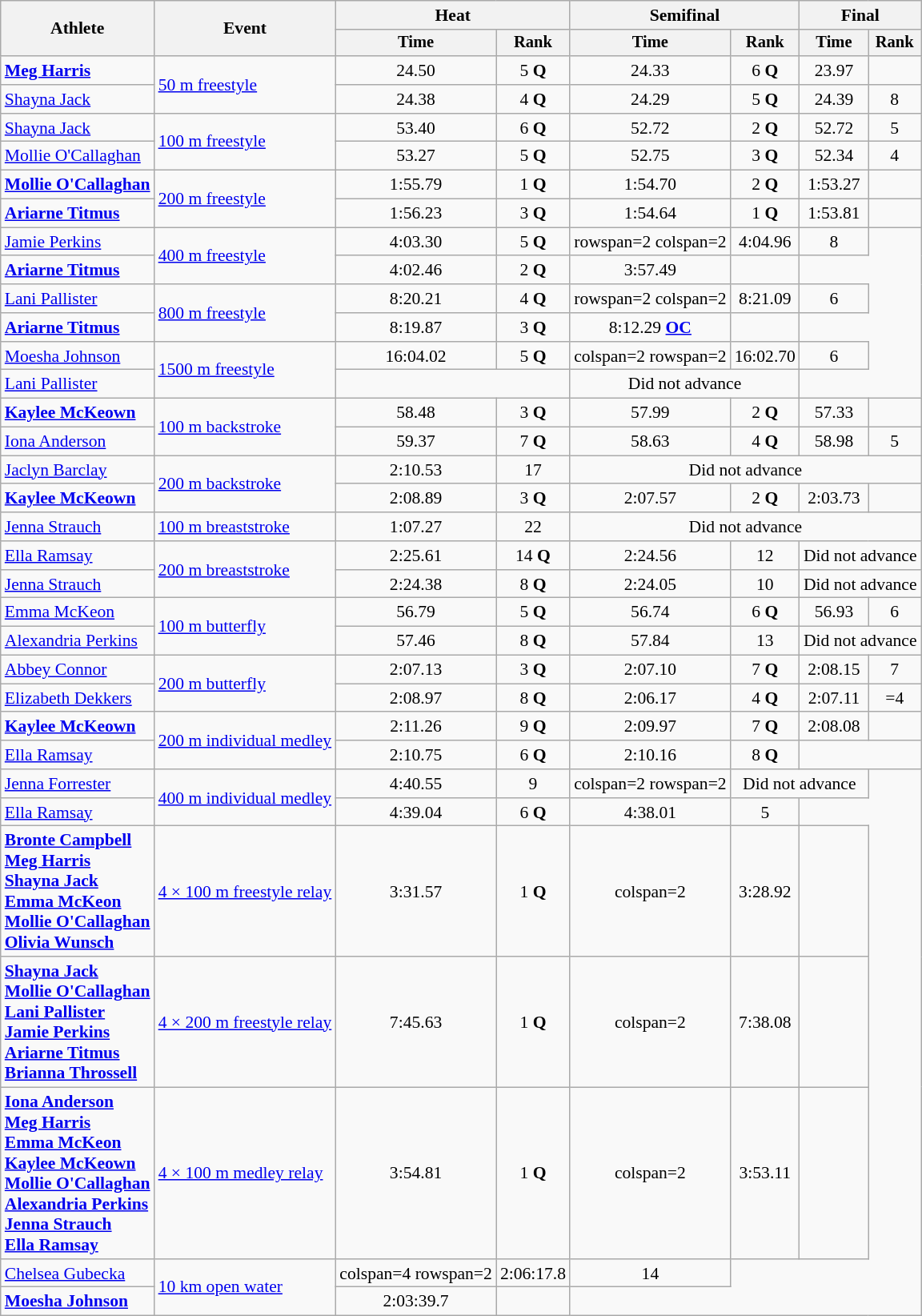<table class=wikitable style=font-size:90%;text-align:center>
<tr>
<th rowspan=2>Athlete</th>
<th rowspan=2>Event</th>
<th colspan=2>Heat</th>
<th colspan=2>Semifinal</th>
<th colspan=2>Final</th>
</tr>
<tr style=font-size:95%>
<th>Time</th>
<th>Rank</th>
<th>Time</th>
<th>Rank</th>
<th>Time</th>
<th>Rank</th>
</tr>
<tr>
<td align=left><strong><a href='#'>Meg Harris</a></strong></td>
<td align=left rowspan=2><a href='#'>50 m freestyle</a></td>
<td>24.50</td>
<td>5 <strong>Q</strong></td>
<td>24.33</td>
<td>6 <strong>Q</strong></td>
<td>23.97</td>
<td></td>
</tr>
<tr>
<td align=left><a href='#'>Shayna Jack</a></td>
<td>24.38</td>
<td>4 <strong>Q</strong></td>
<td>24.29</td>
<td>5 <strong>Q</strong></td>
<td>24.39</td>
<td>8</td>
</tr>
<tr>
<td align=left><a href='#'>Shayna Jack</a></td>
<td align=left rowspan=2><a href='#'>100 m freestyle</a></td>
<td>53.40</td>
<td>6 <strong>Q</strong></td>
<td>52.72</td>
<td>2 <strong>Q</strong></td>
<td>52.72</td>
<td>5</td>
</tr>
<tr>
<td align=left><a href='#'>Mollie O'Callaghan</a></td>
<td>53.27</td>
<td>5 <strong>Q</strong></td>
<td>52.75</td>
<td>3 <strong>Q</strong></td>
<td>52.34</td>
<td>4</td>
</tr>
<tr>
<td align=left><strong><a href='#'>Mollie O'Callaghan</a></strong></td>
<td align=left rowspan=2><a href='#'>200 m freestyle</a></td>
<td>1:55.79</td>
<td>1 <strong>Q</strong></td>
<td>1:54.70</td>
<td>2 <strong>Q</strong></td>
<td>1:53.27 </td>
<td></td>
</tr>
<tr>
<td align=left><strong><a href='#'>Ariarne Titmus</a></strong></td>
<td>1:56.23</td>
<td>3 <strong>Q</strong></td>
<td>1:54.64</td>
<td>1 <strong>Q</strong></td>
<td>1:53.81</td>
<td></td>
</tr>
<tr>
<td align=left><a href='#'>Jamie Perkins</a></td>
<td align=left rowspan=2><a href='#'>400 m freestyle</a></td>
<td>4:03.30</td>
<td>5 <strong>Q</strong></td>
<td>rowspan=2 colspan=2 </td>
<td>4:04.96</td>
<td>8</td>
</tr>
<tr>
<td align=left><strong><a href='#'>Ariarne Titmus</a></strong></td>
<td>4:02.46</td>
<td>2 <strong>Q</strong></td>
<td>3:57.49</td>
<td></td>
</tr>
<tr>
<td align=left><a href='#'>Lani Pallister</a></td>
<td align=left rowspan=2><a href='#'>800 m freestyle</a></td>
<td>8:20.21</td>
<td>4 <strong>Q</strong></td>
<td>rowspan=2 colspan=2 </td>
<td>8:21.09</td>
<td>6</td>
</tr>
<tr>
<td align=left><strong><a href='#'>Ariarne Titmus</a></strong></td>
<td>8:19.87</td>
<td>3 <strong>Q</strong></td>
<td>8:12.29 <strong><a href='#'>OC</a></strong></td>
<td></td>
</tr>
<tr>
<td align=left><a href='#'>Moesha Johnson</a></td>
<td align=left rowspan=2><a href='#'>1500 m freestyle</a></td>
<td>16:04.02</td>
<td>5 <strong>Q</strong></td>
<td>colspan=2 rowspan=2 </td>
<td>16:02.70</td>
<td>6</td>
</tr>
<tr>
<td align=left><a href='#'>Lani Pallister</a></td>
<td colspan=2></td>
<td colspan=2>Did not advance</td>
</tr>
<tr>
<td align=left><strong><a href='#'>Kaylee McKeown</a></strong></td>
<td align=left rowspan=2><a href='#'>100 m backstroke</a></td>
<td>58.48</td>
<td>3 <strong>Q</strong></td>
<td>57.99</td>
<td>2 <strong>Q</strong></td>
<td>57.33 </td>
<td></td>
</tr>
<tr>
<td align=left><a href='#'>Iona Anderson</a></td>
<td>59.37</td>
<td>7 <strong>Q</strong></td>
<td>58.63</td>
<td>4 <strong>Q</strong></td>
<td>58.98</td>
<td>5</td>
</tr>
<tr>
<td align=left><a href='#'>Jaclyn Barclay</a></td>
<td align=left rowspan=2><a href='#'>200 m backstroke</a></td>
<td>2:10.53</td>
<td>17</td>
<td colspan=4>Did not advance</td>
</tr>
<tr>
<td align=left><strong><a href='#'>Kaylee McKeown</a></strong></td>
<td>2:08.89</td>
<td>3 <strong>Q</strong></td>
<td>2:07.57</td>
<td>2 <strong>Q</strong></td>
<td>2:03.73 </td>
<td></td>
</tr>
<tr>
<td align=left><a href='#'>Jenna Strauch</a></td>
<td align=left><a href='#'>100 m breaststroke</a></td>
<td>1:07.27</td>
<td>22</td>
<td colspan=4>Did not advance</td>
</tr>
<tr>
<td align=left><a href='#'>Ella Ramsay</a></td>
<td rowspan=2 align=left><a href='#'>200 m breaststroke</a></td>
<td>2:25.61</td>
<td>14 <strong>Q</strong></td>
<td>2:24.56</td>
<td>12</td>
<td colspan=2>Did not advance</td>
</tr>
<tr>
<td align=left><a href='#'>Jenna Strauch</a></td>
<td>2:24.38</td>
<td>8 <strong>Q</strong></td>
<td>2:24.05</td>
<td>10</td>
<td colspan=2>Did not advance</td>
</tr>
<tr>
<td align=left><a href='#'>Emma McKeon</a></td>
<td align=left rowspan=2><a href='#'>100 m butterfly</a></td>
<td>56.79</td>
<td>5 <strong>Q</strong></td>
<td>56.74</td>
<td>6 <strong>Q</strong></td>
<td>56.93</td>
<td>6</td>
</tr>
<tr>
<td align=left><a href='#'>Alexandria Perkins</a></td>
<td>57.46</td>
<td>8 <strong>Q</strong></td>
<td>57.84</td>
<td>13</td>
<td colspan=2>Did not advance</td>
</tr>
<tr>
<td align=left><a href='#'>Abbey Connor</a></td>
<td align=left rowspan=2><a href='#'>200 m butterfly</a></td>
<td>2:07.13</td>
<td>3 <strong>Q</strong></td>
<td>2:07.10</td>
<td>7 <strong>Q</strong></td>
<td>2:08.15</td>
<td>7</td>
</tr>
<tr>
<td align=left><a href='#'>Elizabeth Dekkers</a></td>
<td>2:08.97</td>
<td>8 <strong>Q</strong></td>
<td>2:06.17</td>
<td>4 <strong>Q</strong></td>
<td>2:07.11</td>
<td>=4</td>
</tr>
<tr>
<td align=left><strong><a href='#'>Kaylee McKeown</a></strong></td>
<td align=left rowspan=2><a href='#'>200 m individual medley</a></td>
<td>2:11.26</td>
<td>9 <strong>Q</strong></td>
<td>2:09.97</td>
<td>7 <strong>Q</strong></td>
<td>2:08.08</td>
<td></td>
</tr>
<tr>
<td align=left><a href='#'>Ella Ramsay</a></td>
<td>2:10.75</td>
<td>6 <strong>Q</strong></td>
<td>2:10.16</td>
<td>8 <strong>Q</strong></td>
<td colspan=2></td>
</tr>
<tr>
<td align=left><a href='#'>Jenna Forrester</a></td>
<td rowspan=2 align=left><a href='#'>400 m individual medley</a></td>
<td>4:40.55</td>
<td>9</td>
<td>colspan=2 rowspan=2 </td>
<td colspan=2>Did not advance</td>
</tr>
<tr>
<td align=left><a href='#'>Ella Ramsay</a></td>
<td>4:39.04</td>
<td>6 <strong>Q</strong></td>
<td>4:38.01</td>
<td>5</td>
</tr>
<tr>
<td align=left><strong><a href='#'>Bronte Campbell</a></strong><br><strong><a href='#'>Meg Harris</a><br><a href='#'>Shayna Jack</a><br><a href='#'>Emma McKeon</a><br><a href='#'>Mollie O'Callaghan</a><br><a href='#'>Olivia Wunsch</a></strong></td>
<td align=left><a href='#'>4 × 100 m freestyle relay</a></td>
<td>3:31.57</td>
<td>1 <strong>Q</strong></td>
<td>colspan=2 </td>
<td>3:28.92 </td>
<td></td>
</tr>
<tr>
<td align=left><strong><a href='#'>Shayna Jack</a></strong><strong><br><a href='#'>Mollie O'Callaghan</a><br><a href='#'>Lani Pallister</a><br><a href='#'>Jamie Perkins</a></strong><strong><br><a href='#'>Ariarne Titmus</a><br><a href='#'>Brianna Throssell</a></strong></td>
<td align=left><a href='#'>4 × 200 m freestyle relay</a></td>
<td>7:45.63</td>
<td>1 <strong>Q</strong></td>
<td>colspan=2 </td>
<td>7:38.08 </td>
<td></td>
</tr>
<tr>
<td align=left><strong><a href='#'>Iona Anderson</a></strong><br><strong><a href='#'>Meg Harris</a></strong><strong><br><a href='#'>Emma McKeon</a><br><a href='#'>Kaylee McKeown</a><br><a href='#'>Mollie O'Callaghan</a><br><a href='#'>Alexandria Perkins</a></strong><strong><br><a href='#'>Jenna Strauch</a><br><a href='#'>Ella Ramsay</a></strong></td>
<td align=left><a href='#'>4 × 100 m medley relay</a></td>
<td>3:54.81</td>
<td>1 <strong>Q</strong></td>
<td>colspan=2 </td>
<td>3:53.11</td>
<td></td>
</tr>
<tr>
<td align=left><a href='#'>Chelsea Gubecka</a></td>
<td align=left rowspan=2><a href='#'>10 km open water</a></td>
<td>colspan=4 rowspan=2 </td>
<td>2:06:17.8</td>
<td>14</td>
</tr>
<tr>
<td align=left><strong><a href='#'>Moesha Johnson</a></strong></td>
<td>2:03:39.7</td>
<td></td>
</tr>
</table>
